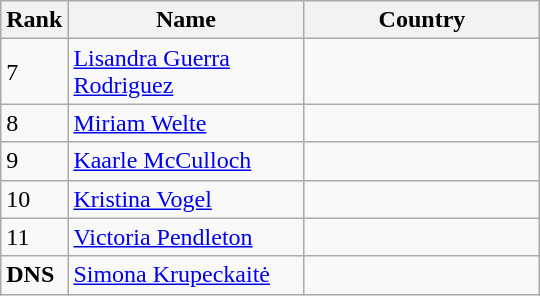<table class="wikitable">
<tr>
<th width=20>Rank</th>
<th width=150>Name</th>
<th width=150>Country</th>
</tr>
<tr>
<td>7</td>
<td><a href='#'>Lisandra Guerra Rodriguez</a></td>
<td></td>
</tr>
<tr>
<td>8</td>
<td><a href='#'>Miriam Welte</a></td>
<td></td>
</tr>
<tr>
<td>9</td>
<td><a href='#'>Kaarle McCulloch</a></td>
<td></td>
</tr>
<tr>
<td>10</td>
<td><a href='#'>Kristina Vogel</a></td>
<td></td>
</tr>
<tr>
<td>11</td>
<td><a href='#'>Victoria Pendleton</a></td>
<td></td>
</tr>
<tr>
<td><strong>DNS</strong></td>
<td><a href='#'>Simona Krupeckaitė</a></td>
<td></td>
</tr>
</table>
